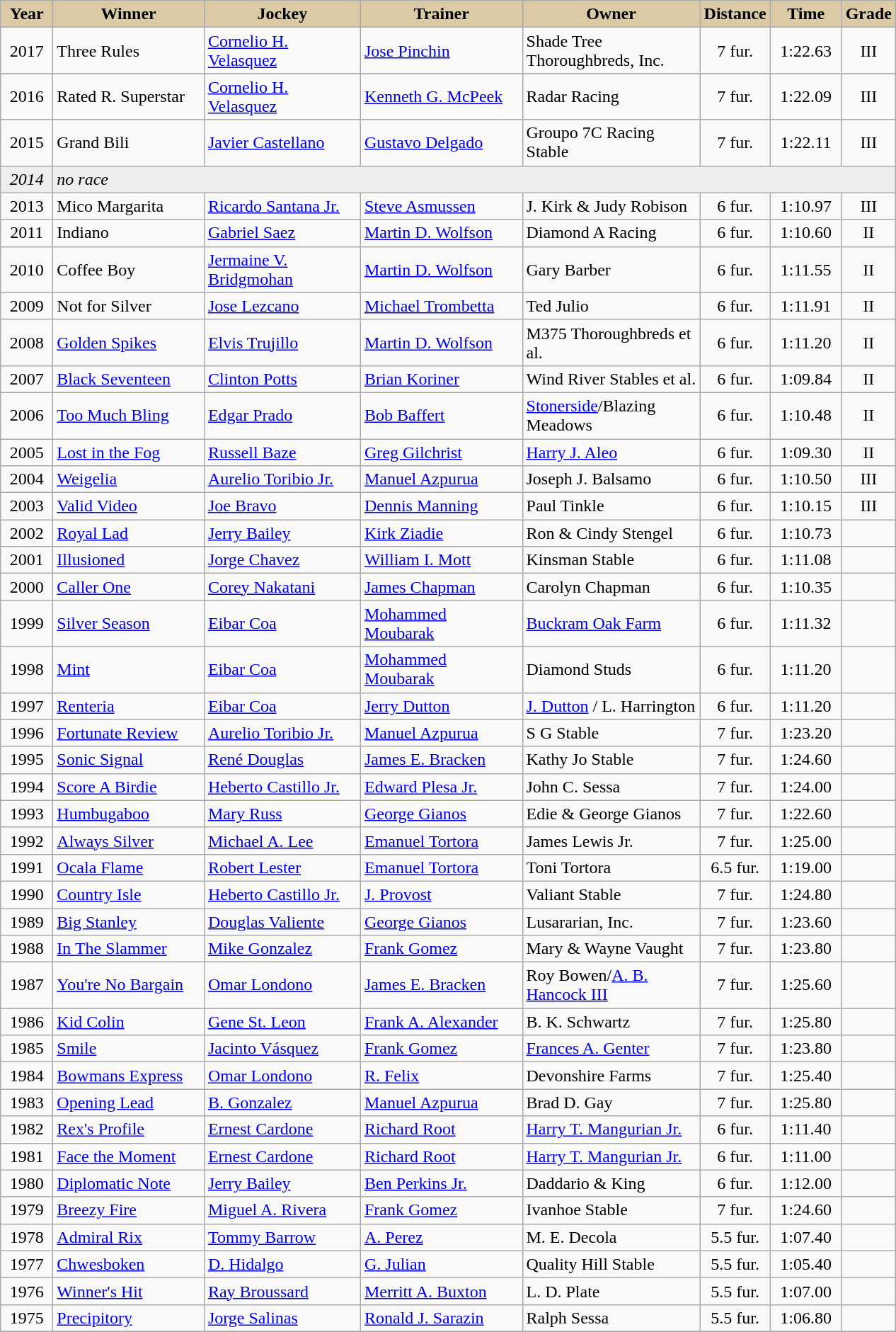<table class="wikitable sortable">
<tr>
<th style="background-color:#DACAA5; width:42px">Year<br></th>
<th style="background-color:#DACAA5; width:135px">Winner<br></th>
<th style="background-color:#DACAA5; width:140px">Jockey<br></th>
<th style="background-color:#DACAA5; width:145px">Trainer<br></th>
<th style="background-color:#DACAA5; width:160px">Owner<br></th>
<th style="background-color:#DACAA5; width:50px">Distance<br></th>
<th style="background-color:#DACAA5; width:60px">Time <br></th>
<th style="background-color:#DACAA5; width:40px">Grade <br></th>
</tr>
<tr>
<td align=center>2017</td>
<td>Three Rules</td>
<td><a href='#'>Cornelio H. Velasquez</a></td>
<td><a href='#'>Jose Pinchin</a></td>
<td>Shade Tree Thoroughbreds, Inc.</td>
<td align=center>7 fur.</td>
<td align=center>1:22.63</td>
<td align=center>III</td>
</tr>
<tr>
</tr>
<tr>
<td align=center>2016</td>
<td>Rated R. Superstar</td>
<td><a href='#'>Cornelio H. Velasquez</a></td>
<td><a href='#'>Kenneth G. McPeek</a></td>
<td>Radar Racing</td>
<td align=center>7 fur.</td>
<td align=center>1:22.09</td>
<td align=center>III</td>
</tr>
<tr>
<td align=center>2015</td>
<td>Grand Bili</td>
<td><a href='#'>Javier Castellano</a></td>
<td><a href='#'>Gustavo Delgado</a></td>
<td>Groupo 7C Racing Stable</td>
<td align=center>7 fur.</td>
<td align=center>1:22.11</td>
<td align=center>III</td>
</tr>
<tr bgcolor="#eee">
<td align=center><em>2014</em></td>
<td colspan=7><em>no race</em></td>
</tr>
<tr>
<td align=center>2013</td>
<td>Mico Margarita</td>
<td><a href='#'>Ricardo Santana Jr.</a></td>
<td><a href='#'>Steve Asmussen</a></td>
<td>J. Kirk & Judy Robison</td>
<td align=center>6 fur.</td>
<td align=center>1:10.97</td>
<td align=center>III</td>
</tr>
<tr>
<td align=center>2011</td>
<td>Indiano</td>
<td><a href='#'>Gabriel Saez</a></td>
<td><a href='#'>Martin D. Wolfson</a></td>
<td>Diamond A Racing</td>
<td align=center>6 fur.</td>
<td align=center>1:10.60</td>
<td align=center>II</td>
</tr>
<tr>
<td align=center>2010</td>
<td>Coffee Boy</td>
<td><a href='#'>Jermaine V. Bridgmohan</a></td>
<td><a href='#'>Martin D. Wolfson</a></td>
<td>Gary Barber</td>
<td align=center>6 fur.</td>
<td align=center>1:11.55</td>
<td align=center>II</td>
</tr>
<tr>
<td align=center>2009</td>
<td>Not for Silver</td>
<td><a href='#'>Jose Lezcano</a></td>
<td><a href='#'>Michael Trombetta</a></td>
<td>Ted Julio</td>
<td align=center>6 fur.</td>
<td align=center>1:11.91</td>
<td align=center>II</td>
</tr>
<tr>
<td align=center>2008</td>
<td><a href='#'>Golden Spikes</a></td>
<td><a href='#'>Elvis Trujillo</a></td>
<td><a href='#'>Martin D. Wolfson</a></td>
<td>M375 Thoroughbreds et al.</td>
<td align=center>6 fur.</td>
<td align=center>1:11.20</td>
<td align=center>II</td>
</tr>
<tr>
<td align=center>2007</td>
<td><a href='#'>Black Seventeen</a></td>
<td><a href='#'>Clinton Potts</a></td>
<td><a href='#'>Brian Koriner</a></td>
<td>Wind River Stables et al.</td>
<td align=center>6 fur.</td>
<td align=center>1:09.84</td>
<td align=center>II</td>
</tr>
<tr>
<td align=center>2006</td>
<td><a href='#'>Too Much Bling</a></td>
<td><a href='#'>Edgar Prado</a></td>
<td><a href='#'>Bob Baffert</a></td>
<td><a href='#'>Stonerside</a>/Blazing Meadows</td>
<td align=center>6 fur.</td>
<td align=center>1:10.48</td>
<td align=center>II</td>
</tr>
<tr>
<td align=center>2005</td>
<td><a href='#'>Lost in the Fog</a></td>
<td><a href='#'>Russell Baze</a></td>
<td><a href='#'>Greg Gilchrist</a></td>
<td><a href='#'>Harry J. Aleo</a></td>
<td align=center>6 fur.</td>
<td align=center>1:09.30</td>
<td align=center>II</td>
</tr>
<tr>
<td align=center>2004</td>
<td><a href='#'>Weigelia</a></td>
<td><a href='#'>Aurelio Toribio Jr.</a></td>
<td><a href='#'>Manuel Azpurua</a></td>
<td>Joseph J. Balsamo</td>
<td align=center>6 fur.</td>
<td align=center>1:10.50</td>
<td align=center>III</td>
</tr>
<tr>
<td align=center>2003</td>
<td><a href='#'>Valid Video</a></td>
<td><a href='#'>Joe Bravo</a></td>
<td><a href='#'>Dennis Manning</a></td>
<td>Paul Tinkle</td>
<td align=center>6 fur.</td>
<td align=center>1:10.15</td>
<td align=center>III</td>
</tr>
<tr>
<td align=center>2002</td>
<td><a href='#'>Royal Lad</a></td>
<td><a href='#'>Jerry Bailey</a></td>
<td><a href='#'>Kirk Ziadie</a></td>
<td>Ron & Cindy Stengel</td>
<td align=center>6 fur.</td>
<td align=center>1:10.73</td>
<td></td>
</tr>
<tr>
<td align=center>2001</td>
<td><a href='#'>Illusioned</a></td>
<td><a href='#'>Jorge Chavez</a></td>
<td><a href='#'>William I. Mott</a></td>
<td>Kinsman Stable</td>
<td align=center>6 fur.</td>
<td align=center>1:11.08</td>
<td></td>
</tr>
<tr>
<td align=center>2000</td>
<td><a href='#'>Caller One</a></td>
<td><a href='#'>Corey Nakatani</a></td>
<td><a href='#'>James Chapman</a></td>
<td>Carolyn Chapman</td>
<td align=center>6 fur.</td>
<td align=center>1:10.35</td>
<td></td>
</tr>
<tr>
<td align=center>1999</td>
<td><a href='#'>Silver Season</a></td>
<td><a href='#'>Eibar Coa</a></td>
<td><a href='#'>Mohammed Moubarak</a></td>
<td><a href='#'>Buckram Oak Farm</a></td>
<td align=center>6 fur.</td>
<td align=center>1:11.32</td>
<td></td>
</tr>
<tr>
<td align=center>1998</td>
<td><a href='#'>Mint</a></td>
<td><a href='#'>Eibar Coa</a></td>
<td><a href='#'>Mohammed Moubarak</a></td>
<td>Diamond Studs</td>
<td align=center>6 fur.</td>
<td align=center>1:11.20</td>
<td></td>
</tr>
<tr>
<td align=center>1997</td>
<td><a href='#'>Renteria</a></td>
<td><a href='#'>Eibar Coa</a></td>
<td><a href='#'>Jerry Dutton</a></td>
<td><a href='#'>J. Dutton</a> / L. Harrington</td>
<td align=center>6 fur.</td>
<td align=center>1:11.20</td>
<td></td>
</tr>
<tr>
<td align=center>1996</td>
<td><a href='#'>Fortunate Review</a></td>
<td><a href='#'>Aurelio Toribio Jr.</a></td>
<td><a href='#'>Manuel Azpurua</a></td>
<td>S G Stable</td>
<td align=center>7 fur.</td>
<td align=center>1:23.20</td>
<td></td>
</tr>
<tr>
<td align=center>1995</td>
<td><a href='#'>Sonic Signal</a></td>
<td><a href='#'>René Douglas</a></td>
<td><a href='#'>James E. Bracken</a></td>
<td>Kathy Jo Stable</td>
<td align=center>7 fur.</td>
<td align=center>1:24.60</td>
<td></td>
</tr>
<tr>
<td align=center>1994</td>
<td><a href='#'>Score A Birdie</a></td>
<td><a href='#'>Heberto Castillo Jr.</a></td>
<td><a href='#'>Edward Plesa Jr.</a></td>
<td>John C. Sessa</td>
<td align=center>7 fur.</td>
<td align=center>1:24.00</td>
<td></td>
</tr>
<tr>
<td align=center>1993</td>
<td><a href='#'>Humbugaboo</a></td>
<td><a href='#'>Mary Russ</a></td>
<td><a href='#'>George Gianos</a></td>
<td>Edie & George Gianos</td>
<td align=center>7 fur.</td>
<td align=center>1:22.60</td>
<td></td>
</tr>
<tr>
<td align=center>1992</td>
<td><a href='#'>Always Silver</a></td>
<td><a href='#'>Michael A. Lee</a></td>
<td><a href='#'>Emanuel Tortora</a></td>
<td>James Lewis Jr.</td>
<td align=center>7 fur.</td>
<td align=center>1:25.00</td>
<td></td>
</tr>
<tr>
<td align=center>1991</td>
<td><a href='#'>Ocala Flame</a></td>
<td><a href='#'>Robert Lester</a></td>
<td><a href='#'>Emanuel Tortora</a></td>
<td>Toni Tortora</td>
<td align=center>6.5 fur.</td>
<td align=center>1:19.00</td>
<td></td>
</tr>
<tr>
<td align=center>1990</td>
<td><a href='#'>Country Isle</a></td>
<td><a href='#'>Heberto Castillo Jr.</a></td>
<td><a href='#'>J. Provost</a></td>
<td>Valiant Stable</td>
<td align=center>7 fur.</td>
<td align=center>1:24.80</td>
<td></td>
</tr>
<tr>
<td align=center>1989</td>
<td><a href='#'>Big Stanley</a></td>
<td><a href='#'>Douglas Valiente</a></td>
<td><a href='#'>George Gianos</a></td>
<td>Lusararian, Inc.</td>
<td align=center>7 fur.</td>
<td align=center>1:23.60</td>
<td></td>
</tr>
<tr>
<td align=center>1988</td>
<td><a href='#'>In The Slammer</a></td>
<td><a href='#'>Mike Gonzalez</a></td>
<td><a href='#'>Frank Gomez</a></td>
<td>Mary & Wayne Vaught</td>
<td align=center>7 fur.</td>
<td align=center>1:23.80</td>
<td></td>
</tr>
<tr>
<td align=center>1987</td>
<td><a href='#'>You're No Bargain</a></td>
<td><a href='#'>Omar Londono</a></td>
<td><a href='#'>James E. Bracken</a></td>
<td>Roy Bowen/<a href='#'>A. B. Hancock III</a></td>
<td align=center>7 fur.</td>
<td align=center>1:25.60</td>
<td></td>
</tr>
<tr>
<td align=center>1986</td>
<td><a href='#'>Kid Colin</a></td>
<td><a href='#'>Gene St. Leon</a></td>
<td><a href='#'>Frank A. Alexander</a></td>
<td>B. K. Schwartz</td>
<td align=center>7 fur.</td>
<td align=center>1:25.80</td>
<td></td>
</tr>
<tr>
<td align=center>1985</td>
<td><a href='#'>Smile</a></td>
<td><a href='#'>Jacinto Vásquez</a></td>
<td><a href='#'>Frank Gomez</a></td>
<td><a href='#'>Frances A. Genter</a></td>
<td align=center>7 fur.</td>
<td align=center>1:23.80</td>
<td></td>
</tr>
<tr>
<td align=center>1984</td>
<td><a href='#'>Bowmans Express</a></td>
<td><a href='#'>Omar Londono</a></td>
<td><a href='#'>R. Felix</a></td>
<td>Devonshire Farms</td>
<td align=center>7 fur.</td>
<td align=center>1:25.40</td>
<td></td>
</tr>
<tr>
<td align=center>1983</td>
<td><a href='#'>Opening Lead</a></td>
<td><a href='#'>B. Gonzalez</a></td>
<td><a href='#'>Manuel Azpurua</a></td>
<td>Brad D. Gay</td>
<td align=center>7 fur.</td>
<td align=center>1:25.80</td>
<td></td>
</tr>
<tr>
<td align=center>1982</td>
<td><a href='#'>Rex's Profile</a></td>
<td><a href='#'>Ernest Cardone</a></td>
<td><a href='#'>Richard Root</a></td>
<td><a href='#'>Harry T. Mangurian Jr.</a></td>
<td align=center>6 fur.</td>
<td align=center>1:11.40</td>
<td></td>
</tr>
<tr>
<td align=center>1981</td>
<td><a href='#'>Face the Moment</a></td>
<td><a href='#'>Ernest Cardone</a></td>
<td><a href='#'>Richard Root</a></td>
<td><a href='#'>Harry T. Mangurian Jr.</a></td>
<td align=center>6 fur.</td>
<td align=center>1:11.00</td>
<td></td>
</tr>
<tr>
<td align=center>1980</td>
<td><a href='#'>Diplomatic Note</a></td>
<td><a href='#'>Jerry Bailey</a></td>
<td><a href='#'>Ben Perkins Jr.</a></td>
<td>Daddario & King</td>
<td align=center>6 fur.</td>
<td align=center>1:12.00</td>
<td></td>
</tr>
<tr>
<td align=center>1979</td>
<td><a href='#'>Breezy Fire</a></td>
<td><a href='#'>Miguel A. Rivera</a></td>
<td><a href='#'>Frank Gomez</a></td>
<td>Ivanhoe Stable</td>
<td align=center>7 fur.</td>
<td align=center>1:24.60</td>
<td></td>
</tr>
<tr>
<td align=center>1978</td>
<td><a href='#'>Admiral Rix</a></td>
<td><a href='#'>Tommy Barrow</a></td>
<td><a href='#'>A. Perez</a></td>
<td>M. E. Decola</td>
<td align=center>5.5 fur.</td>
<td align=center>1:07.40</td>
<td></td>
</tr>
<tr>
<td align=center>1977</td>
<td><a href='#'>Chwesboken</a></td>
<td><a href='#'>D. Hidalgo</a></td>
<td><a href='#'>G. Julian</a></td>
<td>Quality Hill Stable</td>
<td align=center>5.5 fur.</td>
<td align=center>1:05.40</td>
<td></td>
</tr>
<tr>
<td align=center>1976</td>
<td><a href='#'>Winner's Hit</a></td>
<td><a href='#'>Ray Broussard</a></td>
<td><a href='#'>Merritt A. Buxton</a></td>
<td>L. D. Plate</td>
<td align=center>5.5 fur.</td>
<td align=center>1:07.00</td>
<td></td>
</tr>
<tr>
<td align=center>1975</td>
<td><a href='#'>Precipitory</a></td>
<td><a href='#'>Jorge Salinas</a></td>
<td><a href='#'>Ronald J. Sarazin</a></td>
<td>Ralph Sessa</td>
<td align=center>5.5 fur.</td>
<td align=center>1:06.80</td>
<td></td>
</tr>
<tr>
</tr>
</table>
